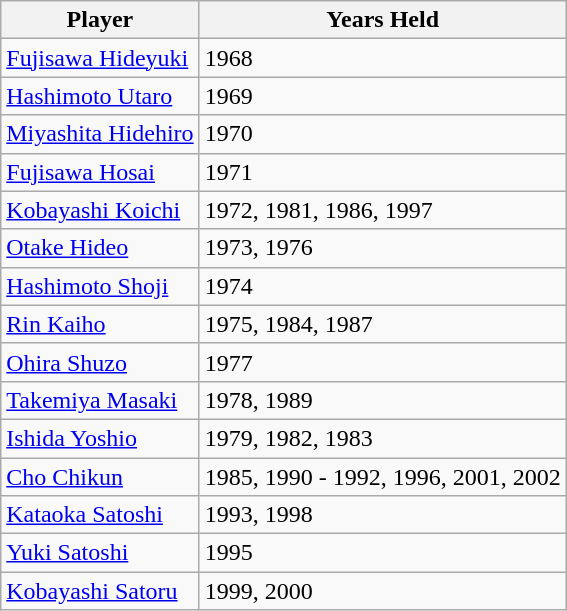<table class="wikitable">
<tr>
<th>Player</th>
<th>Years Held</th>
</tr>
<tr>
<td><a href='#'>Fujisawa Hideyuki</a></td>
<td>1968</td>
</tr>
<tr>
<td><a href='#'>Hashimoto Utaro</a></td>
<td>1969</td>
</tr>
<tr>
<td><a href='#'>Miyashita Hidehiro</a></td>
<td>1970</td>
</tr>
<tr>
<td><a href='#'>Fujisawa Hosai</a></td>
<td>1971</td>
</tr>
<tr>
<td><a href='#'>Kobayashi Koichi</a></td>
<td>1972, 1981, 1986, 1997</td>
</tr>
<tr>
<td><a href='#'>Otake Hideo</a></td>
<td>1973, 1976</td>
</tr>
<tr>
<td><a href='#'>Hashimoto Shoji</a></td>
<td>1974</td>
</tr>
<tr>
<td><a href='#'>Rin Kaiho</a></td>
<td>1975, 1984, 1987</td>
</tr>
<tr>
<td><a href='#'>Ohira Shuzo</a></td>
<td>1977</td>
</tr>
<tr>
<td><a href='#'>Takemiya Masaki</a></td>
<td>1978, 1989</td>
</tr>
<tr>
<td><a href='#'>Ishida Yoshio</a></td>
<td>1979, 1982, 1983</td>
</tr>
<tr>
<td><a href='#'>Cho Chikun</a></td>
<td>1985, 1990 - 1992, 1996, 2001, 2002</td>
</tr>
<tr>
<td><a href='#'>Kataoka Satoshi</a></td>
<td>1993, 1998</td>
</tr>
<tr>
<td><a href='#'>Yuki Satoshi</a></td>
<td>1995</td>
</tr>
<tr>
<td><a href='#'>Kobayashi Satoru</a></td>
<td>1999, 2000</td>
</tr>
</table>
